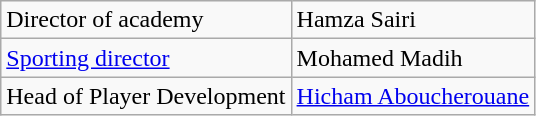<table class="wikitable">
<tr>
<td>Director of academy</td>
<td> Hamza Sairi</td>
</tr>
<tr>
<td><a href='#'>Sporting director</a></td>
<td> Mohamed Madih<strong></strong></td>
</tr>
<tr>
<td>Head of Player Development</td>
<td> <a href='#'>Hicham Aboucherouane</a></td>
</tr>
</table>
